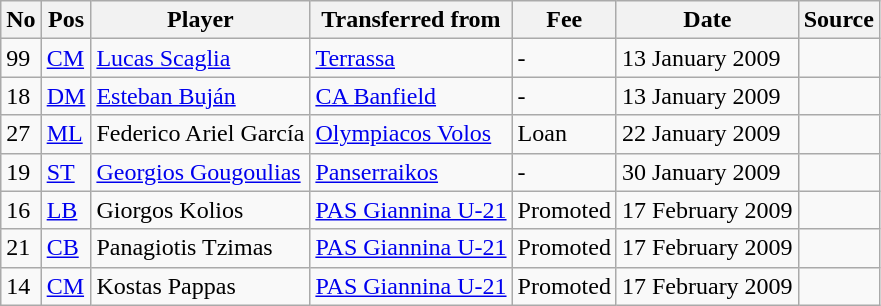<table class="wikitable">
<tr>
<th>No</th>
<th>Pos</th>
<th>Player</th>
<th>Transferred from</th>
<th>Fee</th>
<th>Date</th>
<th>Source</th>
</tr>
<tr>
<td>99</td>
<td><a href='#'>CM</a></td>
<td><a href='#'>Lucas Scaglia</a></td>
<td><a href='#'>Terrassa</a></td>
<td>-</td>
<td>13 January 2009</td>
<td></td>
</tr>
<tr>
<td>18</td>
<td><a href='#'>DM</a></td>
<td><a href='#'>Esteban Buján</a></td>
<td><a href='#'>CA Banfield</a></td>
<td>-</td>
<td>13 January 2009</td>
<td></td>
</tr>
<tr>
<td>27</td>
<td><a href='#'>ML</a></td>
<td>Federico Ariel García</td>
<td><a href='#'>Olympiacos Volos</a></td>
<td>Loan</td>
<td>22 January 2009</td>
<td></td>
</tr>
<tr>
<td>19</td>
<td><a href='#'>ST</a></td>
<td><a href='#'>Georgios Gougoulias</a></td>
<td><a href='#'>Panserraikos</a></td>
<td>-</td>
<td>30 January 2009</td>
<td></td>
</tr>
<tr>
<td>16</td>
<td><a href='#'>LB</a></td>
<td>Giorgos Kolios</td>
<td><a href='#'>PAS Giannina U-21</a></td>
<td>Promoted</td>
<td>17 February 2009</td>
<td></td>
</tr>
<tr>
<td>21</td>
<td><a href='#'>CB</a></td>
<td>Panagiotis Tzimas</td>
<td><a href='#'>PAS Giannina U-21</a></td>
<td>Promoted</td>
<td>17 February 2009</td>
<td></td>
</tr>
<tr>
<td>14</td>
<td><a href='#'>CM</a></td>
<td>Kostas Pappas</td>
<td><a href='#'>PAS Giannina U-21</a></td>
<td>Promoted</td>
<td>17 February 2009</td>
<td></td>
</tr>
</table>
